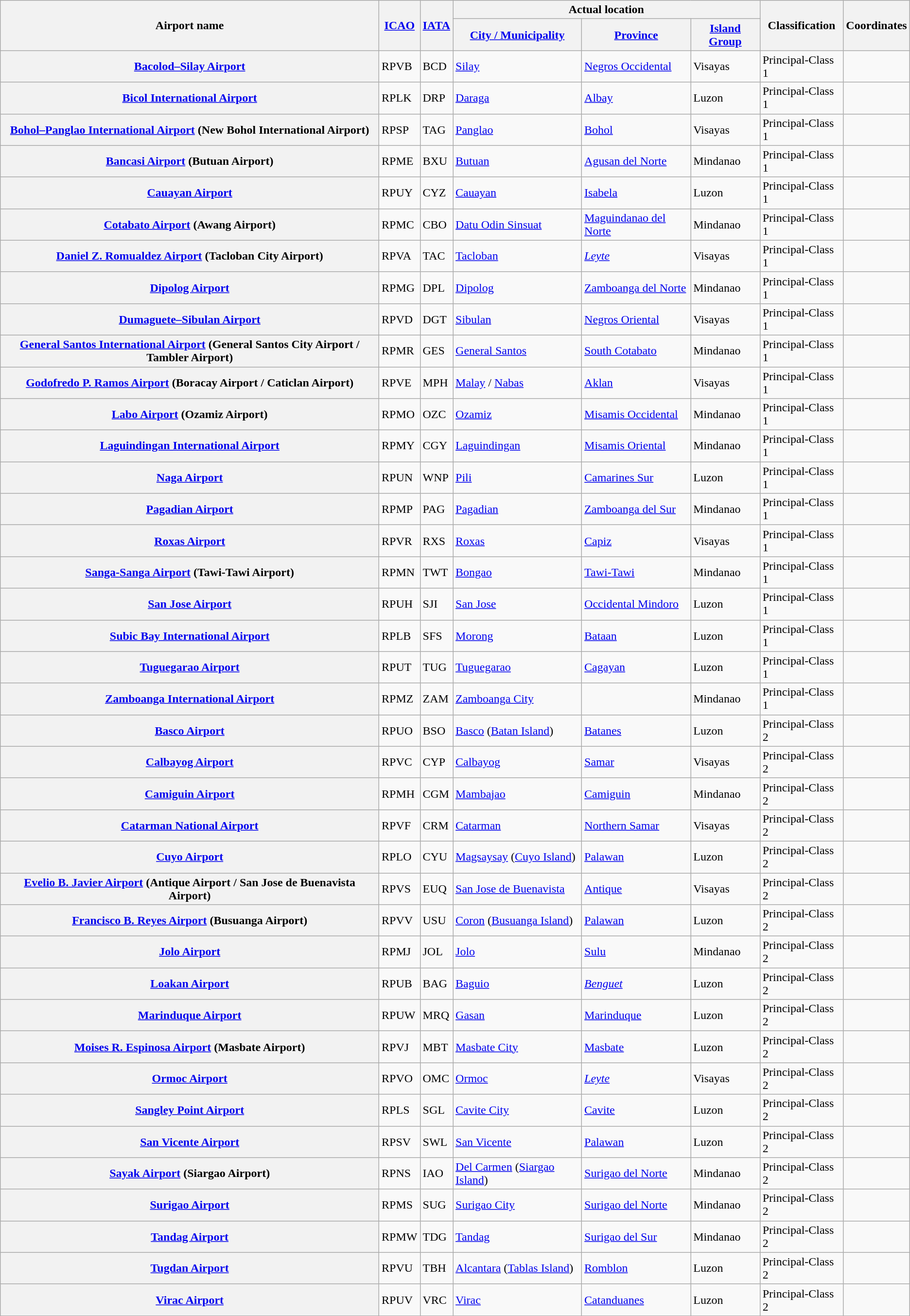<table class="wikitable sortable collapsible plainrowheaders toptextcells">
<tr>
<th rowspan="2">Airport name</th>
<th rowspan="2"><a href='#'>ICAO</a></th>
<th rowspan="2"><a href='#'>IATA</a></th>
<th colspan="3">Actual location</th>
<th rowspan="2">Classification</th>
<th rowspan="2">Coordinates</th>
</tr>
<tr style="vertical-align:middle;">
<th scope="col"><a href='#'>City / Municipality</a></th>
<th scope="col"><a href='#'>Province</a></th>
<th><a href='#'>Island Group</a></th>
</tr>
<tr>
<th scope="row"><strong><a href='#'>Bacolod–Silay Airport</a></strong></th>
<td>RPVB</td>
<td>BCD</td>
<td><a href='#'>Silay</a></td>
<td><a href='#'>Negros Occidental</a></td>
<td>Visayas</td>
<td>Principal-Class 1</td>
<td style="text-align:center;"><small></small></td>
</tr>
<tr>
<th scope="row"><strong><a href='#'>Bicol International Airport</a></strong></th>
<td>RPLK</td>
<td>DRP</td>
<td><a href='#'>Daraga</a></td>
<td><a href='#'>Albay</a></td>
<td>Luzon</td>
<td>Principal-Class 1</td>
<td style="text-align:center;"><small></small></td>
</tr>
<tr>
<th scope="row"><strong><a href='#'>Bohol–Panglao International Airport</a></strong> (New Bohol International Airport)</th>
<td>RPSP</td>
<td>TAG</td>
<td><a href='#'>Panglao</a></td>
<td><a href='#'>Bohol</a></td>
<td>Visayas</td>
<td>Principal-Class 1</td>
<td style="text-align:center;"><small></small></td>
</tr>
<tr>
<th scope="row"><strong><a href='#'>Bancasi Airport</a></strong> (Butuan Airport)</th>
<td>RPME</td>
<td>BXU</td>
<td><a href='#'>Butuan</a></td>
<td><a href='#'>Agusan del Norte</a></td>
<td>Mindanao</td>
<td>Principal-Class 1</td>
<td style="text-align:center;"><small></small></td>
</tr>
<tr>
<th scope="row"><strong><a href='#'>Cauayan Airport</a></strong></th>
<td>RPUY</td>
<td>CYZ</td>
<td><a href='#'>Cauayan</a></td>
<td><a href='#'>Isabela</a></td>
<td>Luzon</td>
<td>Principal-Class 1</td>
<td style="text-align:center;"><small></small></td>
</tr>
<tr>
<th scope="row"><strong><a href='#'>Cotabato Airport</a></strong> (Awang Airport)</th>
<td>RPMC</td>
<td>CBO</td>
<td><a href='#'>Datu Odin Sinsuat</a></td>
<td><a href='#'>Maguindanao del Norte</a></td>
<td>Mindanao</td>
<td>Principal-Class 1</td>
<td style="text-align:center;"><small></small></td>
</tr>
<tr>
<th scope="row"><strong><a href='#'>Daniel Z. Romualdez Airport</a></strong> (Tacloban City Airport)</th>
<td>RPVA</td>
<td>TAC</td>
<td><a href='#'>Tacloban</a></td>
<td><em><a href='#'>Leyte</a></em></td>
<td>Visayas</td>
<td>Principal-Class 1</td>
<td style="text-align:center;"><small></small></td>
</tr>
<tr>
<th scope="row"><strong><a href='#'>Dipolog Airport</a></strong></th>
<td>RPMG</td>
<td>DPL</td>
<td><a href='#'>Dipolog</a></td>
<td><a href='#'>Zamboanga del Norte</a></td>
<td>Mindanao</td>
<td>Principal-Class 1</td>
<td style="text-align:center;"><small></small></td>
</tr>
<tr>
<th scope="row"><a href='#'><strong>Dumaguete–Sibulan Airport</strong></a></th>
<td>RPVD</td>
<td>DGT</td>
<td><a href='#'>Sibulan</a></td>
<td><a href='#'>Negros Oriental</a></td>
<td>Visayas</td>
<td>Principal-Class 1</td>
<td style="text-align:center;"><small></small></td>
</tr>
<tr>
<th scope="row"><strong><a href='#'>General Santos International Airport</a></strong> (General Santos City Airport / Tambler Airport)</th>
<td>RPMR</td>
<td>GES</td>
<td><a href='#'>General Santos</a></td>
<td><a href='#'>South Cotabato</a></td>
<td>Mindanao</td>
<td>Principal-Class 1</td>
<td style="text-align:center;"><small></small></td>
</tr>
<tr>
<th scope="row"><strong><a href='#'>Godofredo P. Ramos Airport</a></strong> (Boracay Airport / Caticlan Airport)</th>
<td>RPVE</td>
<td>MPH</td>
<td><a href='#'>Malay</a> / <a href='#'>Nabas</a></td>
<td><a href='#'>Aklan</a></td>
<td>Visayas</td>
<td>Principal-Class 1</td>
<td style="text-align:center;"><small></small></td>
</tr>
<tr>
<th scope="row"><strong><a href='#'>Labo Airport</a></strong> (Ozamiz Airport)</th>
<td>RPMO</td>
<td>OZC</td>
<td><a href='#'>Ozamiz</a></td>
<td><a href='#'>Misamis Occidental</a></td>
<td>Mindanao</td>
<td>Principal-Class 1</td>
<td style="text-align:center;"><small></small></td>
</tr>
<tr>
<th scope="row"><strong><a href='#'>Laguindingan International Airport</a></strong></th>
<td>RPMY</td>
<td>CGY</td>
<td><a href='#'>Laguindingan</a></td>
<td><a href='#'>Misamis Oriental</a></td>
<td>Mindanao</td>
<td>Principal-Class 1</td>
<td style="text-align:center;"><small></small></td>
</tr>
<tr>
<th scope="row"><strong><a href='#'>Naga Airport</a></strong></th>
<td>RPUN</td>
<td>WNP</td>
<td><a href='#'>Pili</a></td>
<td><a href='#'>Camarines Sur</a></td>
<td>Luzon</td>
<td>Principal-Class 1</td>
<td style="text-align:center;"><small></small></td>
</tr>
<tr>
<th scope="row"><strong><a href='#'>Pagadian Airport</a></strong></th>
<td>RPMP</td>
<td>PAG</td>
<td><a href='#'>Pagadian</a></td>
<td><a href='#'>Zamboanga del Sur</a></td>
<td>Mindanao</td>
<td>Principal-Class 1</td>
<td style="text-align:center;"><small></small></td>
</tr>
<tr>
<th scope="row"><strong><a href='#'>Roxas Airport</a></strong></th>
<td>RPVR</td>
<td>RXS</td>
<td><a href='#'>Roxas</a></td>
<td><a href='#'>Capiz</a></td>
<td>Visayas</td>
<td>Principal-Class 1</td>
<td style="text-align:center;"><small></small></td>
</tr>
<tr>
<th scope="row"><strong><a href='#'>Sanga-Sanga Airport</a></strong> (Tawi-Tawi Airport)</th>
<td>RPMN</td>
<td>TWT</td>
<td><a href='#'>Bongao</a></td>
<td><a href='#'>Tawi-Tawi</a></td>
<td>Mindanao</td>
<td>Principal-Class 1</td>
<td style="text-align:center;"><small></small></td>
</tr>
<tr>
<th scope="row"><strong><a href='#'>San Jose Airport</a></strong></th>
<td>RPUH</td>
<td>SJI</td>
<td><a href='#'>San Jose</a></td>
<td><a href='#'>Occidental Mindoro</a></td>
<td>Luzon</td>
<td>Principal-Class 1</td>
<td style="text-align:center;"><small></small></td>
</tr>
<tr>
<th scope="row"><strong><a href='#'>Subic Bay International Airport</a></strong></th>
<td>RPLB</td>
<td>SFS</td>
<td><a href='#'>Morong</a></td>
<td><a href='#'>Bataan</a></td>
<td>Luzon</td>
<td>Principal-Class 1</td>
<td style="text-align:center;"><small></small></td>
</tr>
<tr>
<th scope="row"><strong><a href='#'>Tuguegarao Airport</a></strong></th>
<td>RPUT</td>
<td>TUG</td>
<td><a href='#'>Tuguegarao</a></td>
<td><a href='#'>Cagayan</a></td>
<td>Luzon</td>
<td>Principal-Class 1</td>
<td style="text-align:center;"><small></small></td>
</tr>
<tr>
<th scope="row"><strong><a href='#'>Zamboanga International Airport</a></strong></th>
<td>RPMZ</td>
<td>ZAM</td>
<td><a href='#'>Zamboanga City</a></td>
<td></td>
<td>Mindanao</td>
<td>Principal-Class 1</td>
<td style="text-align:center;"><small></small></td>
</tr>
<tr>
<th scope="row"><strong><a href='#'>Basco Airport</a></strong></th>
<td>RPUO</td>
<td>BSO</td>
<td><a href='#'>Basco</a> (<a href='#'>Batan Island</a>)</td>
<td><a href='#'>Batanes</a></td>
<td>Luzon</td>
<td>Principal-Class 2</td>
<td style="text-align:center;"><small></small></td>
</tr>
<tr>
<th scope="row"><strong><a href='#'>Calbayog Airport</a></strong></th>
<td>RPVC</td>
<td>CYP</td>
<td><a href='#'>Calbayog</a></td>
<td><a href='#'>Samar</a></td>
<td>Visayas</td>
<td>Principal-Class 2</td>
<td style="text-align:center;"><small></small></td>
</tr>
<tr>
<th scope="row"><strong><a href='#'>Camiguin Airport</a></strong></th>
<td>RPMH</td>
<td>CGM</td>
<td><a href='#'>Mambajao</a></td>
<td><a href='#'>Camiguin</a></td>
<td>Mindanao</td>
<td>Principal-Class 2</td>
<td style="text-align:center;"><small></small></td>
</tr>
<tr>
<th scope="row"><strong><a href='#'>Catarman National Airport</a></strong></th>
<td>RPVF</td>
<td>CRM</td>
<td><a href='#'>Catarman</a></td>
<td><a href='#'>Northern Samar</a></td>
<td>Visayas</td>
<td>Principal-Class 2</td>
<td style="text-align:center;"><small></small></td>
</tr>
<tr>
<th scope="row"><strong><a href='#'>Cuyo Airport</a></strong></th>
<td>RPLO</td>
<td>CYU</td>
<td><a href='#'>Magsaysay</a> (<a href='#'>Cuyo Island</a>)</td>
<td><a href='#'>Palawan</a></td>
<td>Luzon</td>
<td>Principal-Class 2</td>
<td style="text-align:center;"><small></small></td>
</tr>
<tr>
<th scope="row"><strong><a href='#'>Evelio B. Javier Airport</a></strong> (Antique Airport / San Jose de Buenavista Airport)</th>
<td>RPVS</td>
<td>EUQ</td>
<td><a href='#'>San Jose de Buenavista</a></td>
<td><a href='#'>Antique</a></td>
<td>Visayas</td>
<td>Principal-Class 2</td>
<td style="text-align:center;"><small></small></td>
</tr>
<tr>
<th scope="row"><strong><a href='#'>Francisco B. Reyes Airport</a></strong> (Busuanga Airport)</th>
<td>RPVV</td>
<td>USU</td>
<td><a href='#'>Coron</a> (<a href='#'>Busuanga Island</a>)</td>
<td><a href='#'>Palawan</a></td>
<td>Luzon</td>
<td>Principal-Class 2</td>
<td style="text-align:center;"><small></small></td>
</tr>
<tr>
<th scope="row"><strong><a href='#'>Jolo Airport</a></strong></th>
<td>RPMJ</td>
<td>JOL</td>
<td><a href='#'>Jolo</a></td>
<td><a href='#'>Sulu</a></td>
<td>Mindanao</td>
<td>Principal-Class 2</td>
<td style="text-align:center;"><small></small></td>
</tr>
<tr>
<th scope="row"><strong><a href='#'>Loakan Airport</a></strong></th>
<td>RPUB</td>
<td>BAG</td>
<td><a href='#'>Baguio</a></td>
<td><em><a href='#'>Benguet</a></em></td>
<td>Luzon</td>
<td>Principal-Class 2</td>
<td style="text-align:center;"><small></small></td>
</tr>
<tr>
<th scope="row"><a href='#'>Marinduque Airport</a></th>
<td>RPUW</td>
<td>MRQ</td>
<td><a href='#'>Gasan</a></td>
<td><a href='#'>Marinduque</a></td>
<td>Luzon</td>
<td>Principal-Class 2</td>
<td style="text-align:center;"><small></small></td>
</tr>
<tr>
<th scope="row"><strong><a href='#'>Moises R. Espinosa Airport</a></strong> (Masbate Airport)</th>
<td>RPVJ</td>
<td>MBT</td>
<td><a href='#'>Masbate City</a></td>
<td><a href='#'>Masbate</a></td>
<td>Luzon</td>
<td>Principal-Class 2</td>
<td style="text-align:center;"><small></small></td>
</tr>
<tr>
<th scope="row"><a href='#'>Ormoc Airport</a></th>
<td>RPVO</td>
<td>OMC</td>
<td><a href='#'>Ormoc</a></td>
<td><em><a href='#'>Leyte</a></em></td>
<td>Visayas</td>
<td>Principal-Class 2</td>
<td style="text-align:center;"><small></small></td>
</tr>
<tr>
<th scope="row"><a href='#'>Sangley Point Airport</a></th>
<td>RPLS</td>
<td>SGL</td>
<td><a href='#'>Cavite City</a></td>
<td><a href='#'>Cavite</a></td>
<td>Luzon</td>
<td>Principal-Class 2</td>
<td style="text-align:center;"><small></small></td>
</tr>
<tr>
<th scope="row"><a href='#'>San Vicente Airport</a></th>
<td>RPSV</td>
<td>SWL</td>
<td><a href='#'>San Vicente</a></td>
<td><a href='#'>Palawan</a></td>
<td>Luzon</td>
<td>Principal-Class 2</td>
<td style="text-align:center;"><small></small></td>
</tr>
<tr>
<th scope="row"><strong><a href='#'>Sayak Airport</a></strong> (Siargao Airport)</th>
<td>RPNS</td>
<td>IAO</td>
<td><a href='#'>Del Carmen</a> (<a href='#'>Siargao Island</a>)</td>
<td><a href='#'>Surigao del Norte</a></td>
<td>Mindanao</td>
<td>Principal-Class 2</td>
<td style="text-align:center;"><small></small></td>
</tr>
<tr>
<th scope="row"><strong><a href='#'>Surigao Airport</a></strong></th>
<td>RPMS</td>
<td>SUG</td>
<td><a href='#'>Surigao City</a></td>
<td><a href='#'>Surigao del Norte</a></td>
<td>Mindanao</td>
<td>Principal-Class 2</td>
<td style="text-align:center;"><small></small></td>
</tr>
<tr>
<th scope="row"><a href='#'>Tandag Airport</a></th>
<td>RPMW</td>
<td>TDG</td>
<td><a href='#'>Tandag</a></td>
<td><a href='#'>Surigao del Sur</a></td>
<td>Mindanao</td>
<td>Principal-Class 2</td>
<td style="text-align:center;"><small></small></td>
</tr>
<tr>
<th scope="row"><strong><a href='#'>Tugdan Airport</a></strong></th>
<td>RPVU</td>
<td>TBH</td>
<td><a href='#'>Alcantara</a> (<a href='#'>Tablas Island</a>)</td>
<td><a href='#'>Romblon</a></td>
<td>Luzon</td>
<td>Principal-Class 2</td>
<td style="text-align:center;"><small></small></td>
</tr>
<tr>
<th scope="row"><strong><a href='#'>Virac Airport</a></strong></th>
<td>RPUV</td>
<td>VRC</td>
<td><a href='#'>Virac</a></td>
<td><a href='#'>Catanduanes</a></td>
<td>Luzon</td>
<td>Principal-Class 2</td>
<td style="text-align:center;"><small></small></td>
</tr>
<tr>
</tr>
</table>
